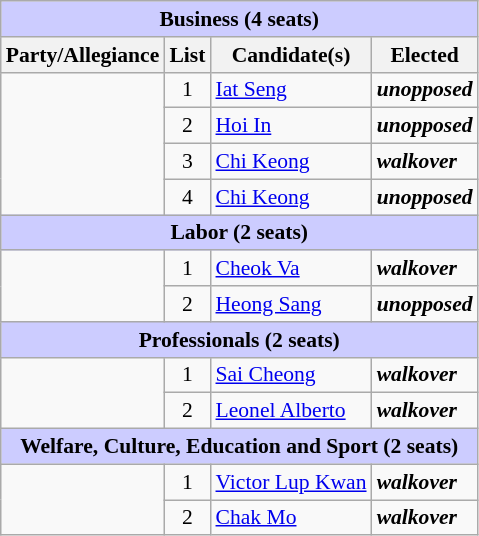<table class="wikitable" style="font-size:90%">
<tr style="background-color:#CCCCFF;font-weight:bold;text-align:center;vertical-align:bottom;">
<td colspan = "4"><strong>Business (4 seats)</strong></td>
</tr>
<tr>
<th>Party/Allegiance</th>
<th>List </th>
<th>Candidate(s)</th>
<th>Elected</th>
</tr>
<tr>
<td rowspan=4><sub></sub></td>
<td style="text-align:center;">1</td>
<td><a href='#'> Iat Seng</a></td>
<td><strong><em>unopposed</em></strong></td>
</tr>
<tr>
<td style="text-align:center;">2</td>
<td><a href='#'> Hoi In</a></td>
<td><strong><em>unopposed</em></strong></td>
</tr>
<tr>
<td style="text-align:center;">3</td>
<td><a href='#'> Chi Keong</a></td>
<td><strong><em>walkover</em></strong></td>
</tr>
<tr>
<td style="text-align:center;">4</td>
<td><a href='#'> Chi Keong</a></td>
<td><strong><em>unopposed</em></strong></td>
</tr>
<tr style="background-color:#CCCCFF;font-weight:bold;text-align:center;vertical-align:bottom;">
<td colspan = "4"><strong>Labor (2 seats)</strong></td>
</tr>
<tr>
<td rowspan=2><sub></sub></td>
<td style="text-align:center;">1</td>
<td><a href='#'> Cheok Va</a></td>
<td><strong><em>walkover</em></strong></td>
</tr>
<tr>
<td style="text-align:center;">2</td>
<td><a href='#'> Heong Sang</a></td>
<td><strong><em>unopposed</em></strong></td>
</tr>
<tr style="background-color:#CCCCFF;font-weight:bold;text-align:center;vertical-align:bottom;">
<td colspan = "4"><strong>Professionals (2 seats)</strong></td>
</tr>
<tr>
<td rowspan=2><sub></sub></td>
<td style="text-align:center;">1</td>
<td><a href='#'> Sai Cheong</a></td>
<td><strong><em>walkover</em></strong></td>
</tr>
<tr>
<td style="text-align:center;">2</td>
<td><a href='#'>Leonel Alberto </a></td>
<td><strong><em>walkover</em></strong></td>
</tr>
<tr style="background-color:#CCCCFF;font-weight:bold;text-align:center;vertical-align:bottom;">
<td colspan = "4"><strong>Welfare, Culture, Education and Sport (2 seats)</strong></td>
</tr>
<tr>
<td rowspan=2><sub></sub></td>
<td style="text-align:center;">1</td>
<td><a href='#'>Victor  Lup Kwan</a></td>
<td><strong><em>walkover</em></strong></td>
</tr>
<tr>
<td style="text-align:center;">2</td>
<td><a href='#'> Chak Mo</a></td>
<td><strong><em>walkover</em></strong></td>
</tr>
</table>
